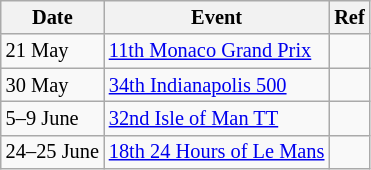<table class="wikitable" style="font-size: 85%">
<tr>
<th>Date</th>
<th>Event</th>
<th>Ref</th>
</tr>
<tr>
<td>21 May</td>
<td><a href='#'>11th Monaco Grand Prix</a></td>
<td></td>
</tr>
<tr>
<td>30 May</td>
<td><a href='#'>34th Indianapolis 500</a></td>
<td></td>
</tr>
<tr>
<td>5–9 June</td>
<td><a href='#'>32nd Isle of Man TT</a></td>
<td></td>
</tr>
<tr>
<td>24–25 June</td>
<td><a href='#'>18th 24 Hours of Le Mans</a></td>
<td></td>
</tr>
</table>
